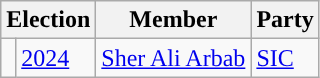<table class="wikitable">
<tr>
<th colspan="2">Election</th>
<th>Member</th>
<th>Party</th>
</tr>
<tr>
<td style="background-color: "></td>
<td><a href='#'>2024</a></td>
<td><a href='#'>Sher Ali Arbab</a></td>
<td><a href='#'>SIC</a></td>
</tr>
</table>
